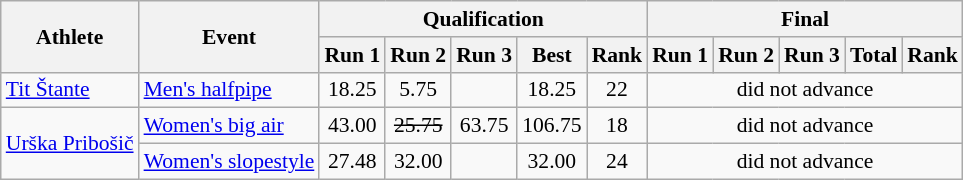<table class=wikitable style="font-size:90%; text-align:center">
<tr>
<th rowspan=2>Athlete</th>
<th rowspan=2>Event</th>
<th colspan=5>Qualification</th>
<th colspan=5>Final</th>
</tr>
<tr>
<th>Run 1</th>
<th>Run 2</th>
<th>Run 3</th>
<th>Best</th>
<th>Rank</th>
<th>Run 1</th>
<th>Run 2</th>
<th>Run 3</th>
<th>Total</th>
<th>Rank</th>
</tr>
<tr>
<td align=left><a href='#'>Tit Štante</a></td>
<td align=left><a href='#'>Men's halfpipe</a></td>
<td>18.25</td>
<td>5.75</td>
<td></td>
<td>18.25</td>
<td>22</td>
<td colspan=5>did not advance</td>
</tr>
<tr>
<td align=left rowspan=2><a href='#'>Urška Pribošič</a></td>
<td align=left><a href='#'>Women's big air</a></td>
<td>43.00</td>
<td><s>25.75</s></td>
<td>63.75</td>
<td>106.75</td>
<td>18</td>
<td colspan=5>did not advance</td>
</tr>
<tr>
<td align=left><a href='#'>Women's slopestyle</a></td>
<td>27.48</td>
<td>32.00</td>
<td></td>
<td>32.00</td>
<td>24</td>
<td colspan=5>did not advance</td>
</tr>
</table>
